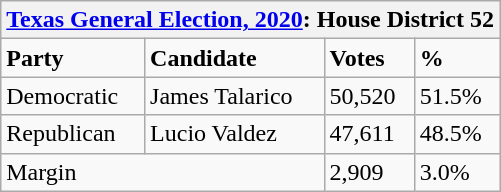<table class="wikitable">
<tr>
<th colspan="4"><a href='#'>Texas General Election, 2020</a>: House District 52</th>
</tr>
<tr>
<td><strong>Party</strong></td>
<td><strong>Candidate</strong></td>
<td><strong>Votes</strong></td>
<td><strong>%</strong></td>
</tr>
<tr>
<td>Democratic</td>
<td>James Talarico</td>
<td>50,520</td>
<td>51.5%</td>
</tr>
<tr>
<td>Republican</td>
<td>Lucio Valdez</td>
<td>47,611</td>
<td>48.5%</td>
</tr>
<tr>
<td colspan="2">Margin</td>
<td>2,909</td>
<td>3.0%</td>
</tr>
</table>
